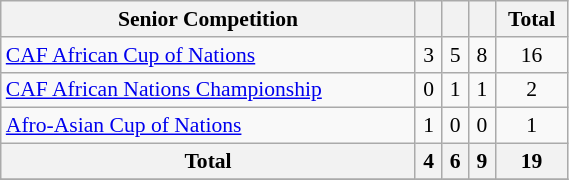<table class="wikitable" style="width:30%; font-size:90%; text-align:center">
<tr>
<th>Senior Competition</th>
<th></th>
<th></th>
<th></th>
<th>Total</th>
</tr>
<tr>
<td align=left><a href='#'>CAF African Cup of Nations</a></td>
<td>3</td>
<td>5</td>
<td>8</td>
<td>16</td>
</tr>
<tr>
<td align=left><a href='#'>CAF African Nations Championship</a></td>
<td>0</td>
<td>1</td>
<td>1</td>
<td>2</td>
</tr>
<tr>
<td align=left><a href='#'>Afro-Asian Cup of Nations</a></td>
<td>1</td>
<td>0</td>
<td>0</td>
<td>1</td>
</tr>
<tr>
<th>Total</th>
<th>4</th>
<th>6</th>
<th>9</th>
<th>19</th>
</tr>
<tr>
</tr>
</table>
